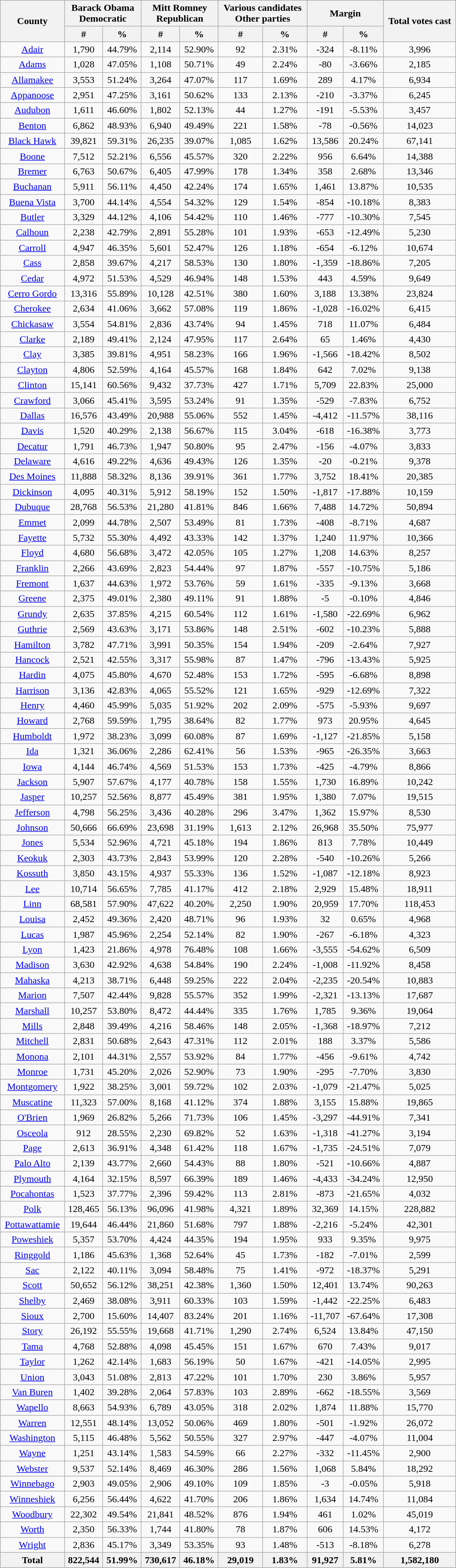<table width="60%"  class="wikitable sortable" style="text-align:center">
<tr>
<th style="text-align:center;" rowspan="2">County</th>
<th style="text-align:center;" colspan="2">Barack Obama<br>Democratic</th>
<th style="text-align:center;" colspan="2">Mitt Romney<br>Republican</th>
<th style="text-align:center;" colspan="2">Various candidates<br>Other parties</th>
<th style="text-align:center;" colspan="2">Margin</th>
<th style="text-align:center;" rowspan="2">Total votes cast</th>
</tr>
<tr>
<th style="text-align:center;" data-sort-type="number">#</th>
<th style="text-align:center;" data-sort-type="number">%</th>
<th style="text-align:center;" data-sort-type="number">#</th>
<th style="text-align:center;" data-sort-type="number">%</th>
<th style="text-align:center;" data-sort-type="number">#</th>
<th style="text-align:center;" data-sort-type="number">%</th>
<th style="text-align:center;" data-sort-type="number">#</th>
<th style="text-align:center;" data-sort-type="number">%</th>
</tr>
<tr style="text-align:center;">
<td><a href='#'>Adair</a></td>
<td>1,790</td>
<td>44.79%</td>
<td>2,114</td>
<td>52.90%</td>
<td>92</td>
<td>2.31%</td>
<td>-324</td>
<td>-8.11%</td>
<td>3,996</td>
</tr>
<tr style="text-align:center;">
<td><a href='#'>Adams</a></td>
<td>1,028</td>
<td>47.05%</td>
<td>1,108</td>
<td>50.71%</td>
<td>49</td>
<td>2.24%</td>
<td>-80</td>
<td>-3.66%</td>
<td>2,185</td>
</tr>
<tr style="text-align:center;">
<td><a href='#'>Allamakee</a></td>
<td>3,553</td>
<td>51.24%</td>
<td>3,264</td>
<td>47.07%</td>
<td>117</td>
<td>1.69%</td>
<td>289</td>
<td>4.17%</td>
<td>6,934</td>
</tr>
<tr style="text-align:center;">
<td><a href='#'>Appanoose</a></td>
<td>2,951</td>
<td>47.25%</td>
<td>3,161</td>
<td>50.62%</td>
<td>133</td>
<td>2.13%</td>
<td>-210</td>
<td>-3.37%</td>
<td>6,245</td>
</tr>
<tr style="text-align:center;">
<td><a href='#'>Audubon</a></td>
<td>1,611</td>
<td>46.60%</td>
<td>1,802</td>
<td>52.13%</td>
<td>44</td>
<td>1.27%</td>
<td>-191</td>
<td>-5.53%</td>
<td>3,457</td>
</tr>
<tr style="text-align:center;">
<td><a href='#'>Benton</a></td>
<td>6,862</td>
<td>48.93%</td>
<td>6,940</td>
<td>49.49%</td>
<td>221</td>
<td>1.58%</td>
<td>-78</td>
<td>-0.56%</td>
<td>14,023</td>
</tr>
<tr style="text-align:center;">
<td><a href='#'>Black Hawk</a></td>
<td>39,821</td>
<td>59.31%</td>
<td>26,235</td>
<td>39.07%</td>
<td>1,085</td>
<td>1.62%</td>
<td>13,586</td>
<td>20.24%</td>
<td>67,141</td>
</tr>
<tr style="text-align:center;">
<td><a href='#'>Boone</a></td>
<td>7,512</td>
<td>52.21%</td>
<td>6,556</td>
<td>45.57%</td>
<td>320</td>
<td>2.22%</td>
<td>956</td>
<td>6.64%</td>
<td>14,388</td>
</tr>
<tr style="text-align:center;">
<td><a href='#'>Bremer</a></td>
<td>6,763</td>
<td>50.67%</td>
<td>6,405</td>
<td>47.99%</td>
<td>178</td>
<td>1.34%</td>
<td>358</td>
<td>2.68%</td>
<td>13,346</td>
</tr>
<tr style="text-align:center;">
<td><a href='#'>Buchanan</a></td>
<td>5,911</td>
<td>56.11%</td>
<td>4,450</td>
<td>42.24%</td>
<td>174</td>
<td>1.65%</td>
<td>1,461</td>
<td>13.87%</td>
<td>10,535</td>
</tr>
<tr style="text-align:center;">
<td><a href='#'>Buena Vista</a></td>
<td>3,700</td>
<td>44.14%</td>
<td>4,554</td>
<td>54.32%</td>
<td>129</td>
<td>1.54%</td>
<td>-854</td>
<td>-10.18%</td>
<td>8,383</td>
</tr>
<tr style="text-align:center;">
<td><a href='#'>Butler</a></td>
<td>3,329</td>
<td>44.12%</td>
<td>4,106</td>
<td>54.42%</td>
<td>110</td>
<td>1.46%</td>
<td>-777</td>
<td>-10.30%</td>
<td>7,545</td>
</tr>
<tr style="text-align:center;">
<td><a href='#'>Calhoun</a></td>
<td>2,238</td>
<td>42.79%</td>
<td>2,891</td>
<td>55.28%</td>
<td>101</td>
<td>1.93%</td>
<td>-653</td>
<td>-12.49%</td>
<td>5,230</td>
</tr>
<tr style="text-align:center;">
<td><a href='#'>Carroll</a></td>
<td>4,947</td>
<td>46.35%</td>
<td>5,601</td>
<td>52.47%</td>
<td>126</td>
<td>1.18%</td>
<td>-654</td>
<td>-6.12%</td>
<td>10,674</td>
</tr>
<tr style="text-align:center;">
<td><a href='#'>Cass</a></td>
<td>2,858</td>
<td>39.67%</td>
<td>4,217</td>
<td>58.53%</td>
<td>130</td>
<td>1.80%</td>
<td>-1,359</td>
<td>-18.86%</td>
<td>7,205</td>
</tr>
<tr style="text-align:center;">
<td><a href='#'>Cedar</a></td>
<td>4,972</td>
<td>51.53%</td>
<td>4,529</td>
<td>46.94%</td>
<td>148</td>
<td>1.53%</td>
<td>443</td>
<td>4.59%</td>
<td>9,649</td>
</tr>
<tr style="text-align:center;">
<td><a href='#'>Cerro Gordo</a></td>
<td>13,316</td>
<td>55.89%</td>
<td>10,128</td>
<td>42.51%</td>
<td>380</td>
<td>1.60%</td>
<td>3,188</td>
<td>13.38%</td>
<td>23,824</td>
</tr>
<tr style="text-align:center;">
<td><a href='#'>Cherokee</a></td>
<td>2,634</td>
<td>41.06%</td>
<td>3,662</td>
<td>57.08%</td>
<td>119</td>
<td>1.86%</td>
<td>-1,028</td>
<td>-16.02%</td>
<td>6,415</td>
</tr>
<tr style="text-align:center;">
<td><a href='#'>Chickasaw</a></td>
<td>3,554</td>
<td>54.81%</td>
<td>2,836</td>
<td>43.74%</td>
<td>94</td>
<td>1.45%</td>
<td>718</td>
<td>11.07%</td>
<td>6,484</td>
</tr>
<tr style="text-align:center;">
<td><a href='#'>Clarke</a></td>
<td>2,189</td>
<td>49.41%</td>
<td>2,124</td>
<td>47.95%</td>
<td>117</td>
<td>2.64%</td>
<td>65</td>
<td>1.46%</td>
<td>4,430</td>
</tr>
<tr style="text-align:center;">
<td><a href='#'>Clay</a></td>
<td>3,385</td>
<td>39.81%</td>
<td>4,951</td>
<td>58.23%</td>
<td>166</td>
<td>1.96%</td>
<td>-1,566</td>
<td>-18.42%</td>
<td>8,502</td>
</tr>
<tr style="text-align:center;">
<td><a href='#'>Clayton</a></td>
<td>4,806</td>
<td>52.59%</td>
<td>4,164</td>
<td>45.57%</td>
<td>168</td>
<td>1.84%</td>
<td>642</td>
<td>7.02%</td>
<td>9,138</td>
</tr>
<tr style="text-align:center;">
<td><a href='#'>Clinton</a></td>
<td>15,141</td>
<td>60.56%</td>
<td>9,432</td>
<td>37.73%</td>
<td>427</td>
<td>1.71%</td>
<td>5,709</td>
<td>22.83%</td>
<td>25,000</td>
</tr>
<tr style="text-align:center;">
<td><a href='#'>Crawford</a></td>
<td>3,066</td>
<td>45.41%</td>
<td>3,595</td>
<td>53.24%</td>
<td>91</td>
<td>1.35%</td>
<td>-529</td>
<td>-7.83%</td>
<td>6,752</td>
</tr>
<tr style="text-align:center;">
<td><a href='#'>Dallas</a></td>
<td>16,576</td>
<td>43.49%</td>
<td>20,988</td>
<td>55.06%</td>
<td>552</td>
<td>1.45%</td>
<td>-4,412</td>
<td>-11.57%</td>
<td>38,116</td>
</tr>
<tr style="text-align:center;">
<td><a href='#'>Davis</a></td>
<td>1,520</td>
<td>40.29%</td>
<td>2,138</td>
<td>56.67%</td>
<td>115</td>
<td>3.04%</td>
<td>-618</td>
<td>-16.38%</td>
<td>3,773</td>
</tr>
<tr style="text-align:center;">
<td><a href='#'>Decatur</a></td>
<td>1,791</td>
<td>46.73%</td>
<td>1,947</td>
<td>50.80%</td>
<td>95</td>
<td>2.47%</td>
<td>-156</td>
<td>-4.07%</td>
<td>3,833</td>
</tr>
<tr style="text-align:center;">
<td><a href='#'>Delaware</a></td>
<td>4,616</td>
<td>49.22%</td>
<td>4,636</td>
<td>49.43%</td>
<td>126</td>
<td>1.35%</td>
<td>-20</td>
<td>-0.21%</td>
<td>9,378</td>
</tr>
<tr style="text-align:center;">
<td><a href='#'>Des Moines</a></td>
<td>11,888</td>
<td>58.32%</td>
<td>8,136</td>
<td>39.91%</td>
<td>361</td>
<td>1.77%</td>
<td>3,752</td>
<td>18.41%</td>
<td>20,385</td>
</tr>
<tr style="text-align:center;">
<td><a href='#'>Dickinson</a></td>
<td>4,095</td>
<td>40.31%</td>
<td>5,912</td>
<td>58.19%</td>
<td>152</td>
<td>1.50%</td>
<td>-1,817</td>
<td>-17.88%</td>
<td>10,159</td>
</tr>
<tr style="text-align:center;">
<td><a href='#'>Dubuque</a></td>
<td>28,768</td>
<td>56.53%</td>
<td>21,280</td>
<td>41.81%</td>
<td>846</td>
<td>1.66%</td>
<td>7,488</td>
<td>14.72%</td>
<td>50,894</td>
</tr>
<tr style="text-align:center;">
<td><a href='#'>Emmet</a></td>
<td>2,099</td>
<td>44.78%</td>
<td>2,507</td>
<td>53.49%</td>
<td>81</td>
<td>1.73%</td>
<td>-408</td>
<td>-8.71%</td>
<td>4,687</td>
</tr>
<tr style="text-align:center;">
<td><a href='#'>Fayette</a></td>
<td>5,732</td>
<td>55.30%</td>
<td>4,492</td>
<td>43.33%</td>
<td>142</td>
<td>1.37%</td>
<td>1,240</td>
<td>11.97%</td>
<td>10,366</td>
</tr>
<tr style="text-align:center;">
<td><a href='#'>Floyd</a></td>
<td>4,680</td>
<td>56.68%</td>
<td>3,472</td>
<td>42.05%</td>
<td>105</td>
<td>1.27%</td>
<td>1,208</td>
<td>14.63%</td>
<td>8,257</td>
</tr>
<tr style="text-align:center;">
<td><a href='#'>Franklin</a></td>
<td>2,266</td>
<td>43.69%</td>
<td>2,823</td>
<td>54.44%</td>
<td>97</td>
<td>1.87%</td>
<td>-557</td>
<td>-10.75%</td>
<td>5,186</td>
</tr>
<tr style="text-align:center;">
<td><a href='#'>Fremont</a></td>
<td>1,637</td>
<td>44.63%</td>
<td>1,972</td>
<td>53.76%</td>
<td>59</td>
<td>1.61%</td>
<td>-335</td>
<td>-9.13%</td>
<td>3,668</td>
</tr>
<tr style="text-align:center;">
<td><a href='#'>Greene</a></td>
<td>2,375</td>
<td>49.01%</td>
<td>2,380</td>
<td>49.11%</td>
<td>91</td>
<td>1.88%</td>
<td>-5</td>
<td>-0.10%</td>
<td>4,846</td>
</tr>
<tr style="text-align:center;">
<td><a href='#'>Grundy</a></td>
<td>2,635</td>
<td>37.85%</td>
<td>4,215</td>
<td>60.54%</td>
<td>112</td>
<td>1.61%</td>
<td>-1,580</td>
<td>-22.69%</td>
<td>6,962</td>
</tr>
<tr style="text-align:center;">
<td><a href='#'>Guthrie</a></td>
<td>2,569</td>
<td>43.63%</td>
<td>3,171</td>
<td>53.86%</td>
<td>148</td>
<td>2.51%</td>
<td>-602</td>
<td>-10.23%</td>
<td>5,888</td>
</tr>
<tr style="text-align:center;">
<td><a href='#'>Hamilton</a></td>
<td>3,782</td>
<td>47.71%</td>
<td>3,991</td>
<td>50.35%</td>
<td>154</td>
<td>1.94%</td>
<td>-209</td>
<td>-2.64%</td>
<td>7,927</td>
</tr>
<tr style="text-align:center;">
<td><a href='#'>Hancock</a></td>
<td>2,521</td>
<td>42.55%</td>
<td>3,317</td>
<td>55.98%</td>
<td>87</td>
<td>1.47%</td>
<td>-796</td>
<td>-13.43%</td>
<td>5,925</td>
</tr>
<tr style="text-align:center;">
<td><a href='#'>Hardin</a></td>
<td>4,075</td>
<td>45.80%</td>
<td>4,670</td>
<td>52.48%</td>
<td>153</td>
<td>1.72%</td>
<td>-595</td>
<td>-6.68%</td>
<td>8,898</td>
</tr>
<tr style="text-align:center;">
<td><a href='#'>Harrison</a></td>
<td>3,136</td>
<td>42.83%</td>
<td>4,065</td>
<td>55.52%</td>
<td>121</td>
<td>1.65%</td>
<td>-929</td>
<td>-12.69%</td>
<td>7,322</td>
</tr>
<tr style="text-align:center;">
<td><a href='#'>Henry</a></td>
<td>4,460</td>
<td>45.99%</td>
<td>5,035</td>
<td>51.92%</td>
<td>202</td>
<td>2.09%</td>
<td>-575</td>
<td>-5.93%</td>
<td>9,697</td>
</tr>
<tr style="text-align:center;">
<td><a href='#'>Howard</a></td>
<td>2,768</td>
<td>59.59%</td>
<td>1,795</td>
<td>38.64%</td>
<td>82</td>
<td>1.77%</td>
<td>973</td>
<td>20.95%</td>
<td>4,645</td>
</tr>
<tr style="text-align:center;">
<td><a href='#'>Humboldt</a></td>
<td>1,972</td>
<td>38.23%</td>
<td>3,099</td>
<td>60.08%</td>
<td>87</td>
<td>1.69%</td>
<td>-1,127</td>
<td>-21.85%</td>
<td>5,158</td>
</tr>
<tr style="text-align:center;">
<td><a href='#'>Ida</a></td>
<td>1,321</td>
<td>36.06%</td>
<td>2,286</td>
<td>62.41%</td>
<td>56</td>
<td>1.53%</td>
<td>-965</td>
<td>-26.35%</td>
<td>3,663</td>
</tr>
<tr style="text-align:center;">
<td><a href='#'>Iowa</a></td>
<td>4,144</td>
<td>46.74%</td>
<td>4,569</td>
<td>51.53%</td>
<td>153</td>
<td>1.73%</td>
<td>-425</td>
<td>-4.79%</td>
<td>8,866</td>
</tr>
<tr style="text-align:center;">
<td><a href='#'>Jackson</a></td>
<td>5,907</td>
<td>57.67%</td>
<td>4,177</td>
<td>40.78%</td>
<td>158</td>
<td>1.55%</td>
<td>1,730</td>
<td>16.89%</td>
<td>10,242</td>
</tr>
<tr style="text-align:center;">
<td><a href='#'>Jasper</a></td>
<td>10,257</td>
<td>52.56%</td>
<td>8,877</td>
<td>45.49%</td>
<td>381</td>
<td>1.95%</td>
<td>1,380</td>
<td>7.07%</td>
<td>19,515</td>
</tr>
<tr style="text-align:center;">
<td><a href='#'>Jefferson</a></td>
<td>4,798</td>
<td>56.25%</td>
<td>3,436</td>
<td>40.28%</td>
<td>296</td>
<td>3.47%</td>
<td>1,362</td>
<td>15.97%</td>
<td>8,530</td>
</tr>
<tr style="text-align:center;">
<td><a href='#'>Johnson</a></td>
<td>50,666</td>
<td>66.69%</td>
<td>23,698</td>
<td>31.19%</td>
<td>1,613</td>
<td>2.12%</td>
<td>26,968</td>
<td>35.50%</td>
<td>75,977</td>
</tr>
<tr style="text-align:center;">
<td><a href='#'>Jones</a></td>
<td>5,534</td>
<td>52.96%</td>
<td>4,721</td>
<td>45.18%</td>
<td>194</td>
<td>1.86%</td>
<td>813</td>
<td>7.78%</td>
<td>10,449</td>
</tr>
<tr style="text-align:center;">
<td><a href='#'>Keokuk</a></td>
<td>2,303</td>
<td>43.73%</td>
<td>2,843</td>
<td>53.99%</td>
<td>120</td>
<td>2.28%</td>
<td>-540</td>
<td>-10.26%</td>
<td>5,266</td>
</tr>
<tr style="text-align:center;">
<td><a href='#'>Kossuth</a></td>
<td>3,850</td>
<td>43.15%</td>
<td>4,937</td>
<td>55.33%</td>
<td>136</td>
<td>1.52%</td>
<td>-1,087</td>
<td>-12.18%</td>
<td>8,923</td>
</tr>
<tr style="text-align:center;">
<td><a href='#'>Lee</a></td>
<td>10,714</td>
<td>56.65%</td>
<td>7,785</td>
<td>41.17%</td>
<td>412</td>
<td>2.18%</td>
<td>2,929</td>
<td>15.48%</td>
<td>18,911</td>
</tr>
<tr style="text-align:center;">
<td><a href='#'>Linn</a></td>
<td>68,581</td>
<td>57.90%</td>
<td>47,622</td>
<td>40.20%</td>
<td>2,250</td>
<td>1.90%</td>
<td>20,959</td>
<td>17.70%</td>
<td>118,453</td>
</tr>
<tr style="text-align:center;">
<td><a href='#'>Louisa</a></td>
<td>2,452</td>
<td>49.36%</td>
<td>2,420</td>
<td>48.71%</td>
<td>96</td>
<td>1.93%</td>
<td>32</td>
<td>0.65%</td>
<td>4,968</td>
</tr>
<tr style="text-align:center;">
<td><a href='#'>Lucas</a></td>
<td>1,987</td>
<td>45.96%</td>
<td>2,254</td>
<td>52.14%</td>
<td>82</td>
<td>1.90%</td>
<td>-267</td>
<td>-6.18%</td>
<td>4,323</td>
</tr>
<tr style="text-align:center;">
<td><a href='#'>Lyon</a></td>
<td>1,423</td>
<td>21.86%</td>
<td>4,978</td>
<td>76.48%</td>
<td>108</td>
<td>1.66%</td>
<td>-3,555</td>
<td>-54.62%</td>
<td>6,509</td>
</tr>
<tr style="text-align:center;">
<td><a href='#'>Madison</a></td>
<td>3,630</td>
<td>42.92%</td>
<td>4,638</td>
<td>54.84%</td>
<td>190</td>
<td>2.24%</td>
<td>-1,008</td>
<td>-11.92%</td>
<td>8,458</td>
</tr>
<tr style="text-align:center;">
<td><a href='#'>Mahaska</a></td>
<td>4,213</td>
<td>38.71%</td>
<td>6,448</td>
<td>59.25%</td>
<td>222</td>
<td>2.04%</td>
<td>-2,235</td>
<td>-20.54%</td>
<td>10,883</td>
</tr>
<tr style="text-align:center;">
<td><a href='#'>Marion</a></td>
<td>7,507</td>
<td>42.44%</td>
<td>9,828</td>
<td>55.57%</td>
<td>352</td>
<td>1.99%</td>
<td>-2,321</td>
<td>-13.13%</td>
<td>17,687</td>
</tr>
<tr style="text-align:center;">
<td><a href='#'>Marshall</a></td>
<td>10,257</td>
<td>53.80%</td>
<td>8,472</td>
<td>44.44%</td>
<td>335</td>
<td>1.76%</td>
<td>1,785</td>
<td>9.36%</td>
<td>19,064</td>
</tr>
<tr style="text-align:center;">
<td><a href='#'>Mills</a></td>
<td>2,848</td>
<td>39.49%</td>
<td>4,216</td>
<td>58.46%</td>
<td>148</td>
<td>2.05%</td>
<td>-1,368</td>
<td>-18.97%</td>
<td>7,212</td>
</tr>
<tr style="text-align:center;">
<td><a href='#'>Mitchell</a></td>
<td>2,831</td>
<td>50.68%</td>
<td>2,643</td>
<td>47.31%</td>
<td>112</td>
<td>2.01%</td>
<td>188</td>
<td>3.37%</td>
<td>5,586</td>
</tr>
<tr style="text-align:center;">
<td><a href='#'>Monona</a></td>
<td>2,101</td>
<td>44.31%</td>
<td>2,557</td>
<td>53.92%</td>
<td>84</td>
<td>1.77%</td>
<td>-456</td>
<td>-9.61%</td>
<td>4,742</td>
</tr>
<tr style="text-align:center;">
<td><a href='#'>Monroe</a></td>
<td>1,731</td>
<td>45.20%</td>
<td>2,026</td>
<td>52.90%</td>
<td>73</td>
<td>1.90%</td>
<td>-295</td>
<td>-7.70%</td>
<td>3,830</td>
</tr>
<tr style="text-align:center;">
<td><a href='#'>Montgomery</a></td>
<td>1,922</td>
<td>38.25%</td>
<td>3,001</td>
<td>59.72%</td>
<td>102</td>
<td>2.03%</td>
<td>-1,079</td>
<td>-21.47%</td>
<td>5,025</td>
</tr>
<tr style="text-align:center;">
<td><a href='#'>Muscatine</a></td>
<td>11,323</td>
<td>57.00%</td>
<td>8,168</td>
<td>41.12%</td>
<td>374</td>
<td>1.88%</td>
<td>3,155</td>
<td>15.88%</td>
<td>19,865</td>
</tr>
<tr style="text-align:center;">
<td><a href='#'>O'Brien</a></td>
<td>1,969</td>
<td>26.82%</td>
<td>5,266</td>
<td>71.73%</td>
<td>106</td>
<td>1.45%</td>
<td>-3,297</td>
<td>-44.91%</td>
<td>7,341</td>
</tr>
<tr style="text-align:center;">
<td><a href='#'>Osceola</a></td>
<td>912</td>
<td>28.55%</td>
<td>2,230</td>
<td>69.82%</td>
<td>52</td>
<td>1.63%</td>
<td>-1,318</td>
<td>-41.27%</td>
<td>3,194</td>
</tr>
<tr style="text-align:center;">
<td><a href='#'>Page</a></td>
<td>2,613</td>
<td>36.91%</td>
<td>4,348</td>
<td>61.42%</td>
<td>118</td>
<td>1.67%</td>
<td>-1,735</td>
<td>-24.51%</td>
<td>7,079</td>
</tr>
<tr style="text-align:center;">
<td><a href='#'>Palo Alto</a></td>
<td>2,139</td>
<td>43.77%</td>
<td>2,660</td>
<td>54.43%</td>
<td>88</td>
<td>1.80%</td>
<td>-521</td>
<td>-10.66%</td>
<td>4,887</td>
</tr>
<tr style="text-align:center;">
<td><a href='#'>Plymouth</a></td>
<td>4,164</td>
<td>32.15%</td>
<td>8,597</td>
<td>66.39%</td>
<td>189</td>
<td>1.46%</td>
<td>-4,433</td>
<td>-34.24%</td>
<td>12,950</td>
</tr>
<tr style="text-align:center;">
<td><a href='#'>Pocahontas</a></td>
<td>1,523</td>
<td>37.77%</td>
<td>2,396</td>
<td>59.42%</td>
<td>113</td>
<td>2.81%</td>
<td>-873</td>
<td>-21.65%</td>
<td>4,032</td>
</tr>
<tr style="text-align:center;">
<td><a href='#'>Polk</a></td>
<td>128,465</td>
<td>56.13%</td>
<td>96,096</td>
<td>41.98%</td>
<td>4,321</td>
<td>1.89%</td>
<td>32,369</td>
<td>14.15%</td>
<td>228,882</td>
</tr>
<tr style="text-align:center;">
<td><a href='#'>Pottawattamie</a></td>
<td>19,644</td>
<td>46.44%</td>
<td>21,860</td>
<td>51.68%</td>
<td>797</td>
<td>1.88%</td>
<td>-2,216</td>
<td>-5.24%</td>
<td>42,301</td>
</tr>
<tr style="text-align:center;">
<td><a href='#'>Poweshiek</a></td>
<td>5,357</td>
<td>53.70%</td>
<td>4,424</td>
<td>44.35%</td>
<td>194</td>
<td>1.95%</td>
<td>933</td>
<td>9.35%</td>
<td>9,975</td>
</tr>
<tr style="text-align:center;">
<td><a href='#'>Ringgold</a></td>
<td>1,186</td>
<td>45.63%</td>
<td>1,368</td>
<td>52.64%</td>
<td>45</td>
<td>1.73%</td>
<td>-182</td>
<td>-7.01%</td>
<td>2,599</td>
</tr>
<tr style="text-align:center;">
<td><a href='#'>Sac</a></td>
<td>2,122</td>
<td>40.11%</td>
<td>3,094</td>
<td>58.48%</td>
<td>75</td>
<td>1.41%</td>
<td>-972</td>
<td>-18.37%</td>
<td>5,291</td>
</tr>
<tr style="text-align:center;">
<td><a href='#'>Scott</a></td>
<td>50,652</td>
<td>56.12%</td>
<td>38,251</td>
<td>42.38%</td>
<td>1,360</td>
<td>1.50%</td>
<td>12,401</td>
<td>13.74%</td>
<td>90,263</td>
</tr>
<tr style="text-align:center;">
<td><a href='#'>Shelby</a></td>
<td>2,469</td>
<td>38.08%</td>
<td>3,911</td>
<td>60.33%</td>
<td>103</td>
<td>1.59%</td>
<td>-1,442</td>
<td>-22.25%</td>
<td>6,483</td>
</tr>
<tr style="text-align:center;">
<td><a href='#'>Sioux</a></td>
<td>2,700</td>
<td>15.60%</td>
<td>14,407</td>
<td>83.24%</td>
<td>201</td>
<td>1.16%</td>
<td>-11,707</td>
<td>-67.64%</td>
<td>17,308</td>
</tr>
<tr style="text-align:center;">
<td><a href='#'>Story</a></td>
<td>26,192</td>
<td>55.55%</td>
<td>19,668</td>
<td>41.71%</td>
<td>1,290</td>
<td>2.74%</td>
<td>6,524</td>
<td>13.84%</td>
<td>47,150</td>
</tr>
<tr style="text-align:center;">
<td><a href='#'>Tama</a></td>
<td>4,768</td>
<td>52.88%</td>
<td>4,098</td>
<td>45.45%</td>
<td>151</td>
<td>1.67%</td>
<td>670</td>
<td>7.43%</td>
<td>9,017</td>
</tr>
<tr style="text-align:center;">
<td><a href='#'>Taylor</a></td>
<td>1,262</td>
<td>42.14%</td>
<td>1,683</td>
<td>56.19%</td>
<td>50</td>
<td>1.67%</td>
<td>-421</td>
<td>-14.05%</td>
<td>2,995</td>
</tr>
<tr style="text-align:center;">
<td><a href='#'>Union</a></td>
<td>3,043</td>
<td>51.08%</td>
<td>2,813</td>
<td>47.22%</td>
<td>101</td>
<td>1.70%</td>
<td>230</td>
<td>3.86%</td>
<td>5,957</td>
</tr>
<tr style="text-align:center;">
<td><a href='#'>Van Buren</a></td>
<td>1,402</td>
<td>39.28%</td>
<td>2,064</td>
<td>57.83%</td>
<td>103</td>
<td>2.89%</td>
<td>-662</td>
<td>-18.55%</td>
<td>3,569</td>
</tr>
<tr style="text-align:center;">
<td><a href='#'>Wapello</a></td>
<td>8,663</td>
<td>54.93%</td>
<td>6,789</td>
<td>43.05%</td>
<td>318</td>
<td>2.02%</td>
<td>1,874</td>
<td>11.88%</td>
<td>15,770</td>
</tr>
<tr style="text-align:center;">
<td><a href='#'>Warren</a></td>
<td>12,551</td>
<td>48.14%</td>
<td>13,052</td>
<td>50.06%</td>
<td>469</td>
<td>1.80%</td>
<td>-501</td>
<td>-1.92%</td>
<td>26,072</td>
</tr>
<tr style="text-align:center;">
<td><a href='#'>Washington</a></td>
<td>5,115</td>
<td>46.48%</td>
<td>5,562</td>
<td>50.55%</td>
<td>327</td>
<td>2.97%</td>
<td>-447</td>
<td>-4.07%</td>
<td>11,004</td>
</tr>
<tr style="text-align:center;">
<td><a href='#'>Wayne</a></td>
<td>1,251</td>
<td>43.14%</td>
<td>1,583</td>
<td>54.59%</td>
<td>66</td>
<td>2.27%</td>
<td>-332</td>
<td>-11.45%</td>
<td>2,900</td>
</tr>
<tr style="text-align:center;">
<td><a href='#'>Webster</a></td>
<td>9,537</td>
<td>52.14%</td>
<td>8,469</td>
<td>46.30%</td>
<td>286</td>
<td>1.56%</td>
<td>1,068</td>
<td>5.84%</td>
<td>18,292</td>
</tr>
<tr style="text-align:center;">
<td><a href='#'>Winnebago</a></td>
<td>2,903</td>
<td>49.05%</td>
<td>2,906</td>
<td>49.10%</td>
<td>109</td>
<td>1.85%</td>
<td>-3</td>
<td>-0.05%</td>
<td>5,918</td>
</tr>
<tr style="text-align:center;">
<td><a href='#'>Winneshiek</a></td>
<td>6,256</td>
<td>56.44%</td>
<td>4,622</td>
<td>41.70%</td>
<td>206</td>
<td>1.86%</td>
<td>1,634</td>
<td>14.74%</td>
<td>11,084</td>
</tr>
<tr style="text-align:center;">
<td><a href='#'>Woodbury</a></td>
<td>22,302</td>
<td>49.54%</td>
<td>21,841</td>
<td>48.52%</td>
<td>876</td>
<td>1.94%</td>
<td>461</td>
<td>1.02%</td>
<td>45,019</td>
</tr>
<tr style="text-align:center;">
<td><a href='#'>Worth</a></td>
<td>2,350</td>
<td>56.33%</td>
<td>1,744</td>
<td>41.80%</td>
<td>78</td>
<td>1.87%</td>
<td>606</td>
<td>14.53%</td>
<td>4,172</td>
</tr>
<tr style="text-align:center;">
<td><a href='#'>Wright</a></td>
<td>2,836</td>
<td>45.17%</td>
<td>3,349</td>
<td>53.35%</td>
<td>93</td>
<td>1.48%</td>
<td>-513</td>
<td>-8.18%</td>
<td>6,278</td>
</tr>
<tr>
<th>Total</th>
<th>822,544</th>
<th>51.99%</th>
<th>730,617</th>
<th>46.18%</th>
<th>29,019</th>
<th>1.83%</th>
<th>91,927</th>
<th>5.81%</th>
<th>1,582,180</th>
</tr>
</table>
